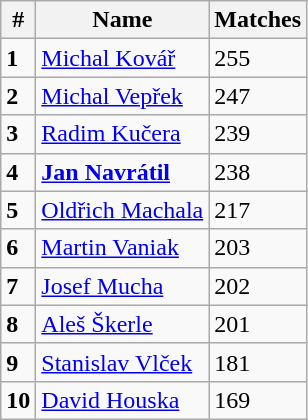<table class="wikitable">
<tr>
<th>#</th>
<th>Name</th>
<th>Matches</th>
</tr>
<tr>
<td><strong>1</strong></td>
<td> <a href='#'>Michal Kovář</a></td>
<td>255</td>
</tr>
<tr>
<td><strong>2</strong></td>
<td> <a href='#'>Michal Vepřek</a></td>
<td>247</td>
</tr>
<tr>
<td><strong>3</strong></td>
<td> <a href='#'>Radim Kučera</a></td>
<td>239</td>
</tr>
<tr>
<td><strong>4</strong></td>
<td> <strong><a href='#'>Jan Navrátil</a></strong></td>
<td>238</td>
</tr>
<tr>
<td><strong>5</strong></td>
<td> <a href='#'>Oldřich Machala</a></td>
<td>217</td>
</tr>
<tr>
<td><strong>6</strong></td>
<td> <a href='#'>Martin Vaniak</a></td>
<td>203</td>
</tr>
<tr>
<td><strong>7</strong></td>
<td> <a href='#'>Josef Mucha</a></td>
<td>202</td>
</tr>
<tr>
<td><strong>8</strong></td>
<td> <a href='#'>Aleš Škerle</a></td>
<td>201</td>
</tr>
<tr>
<td><strong>9</strong></td>
<td> <a href='#'>Stanislav Vlček</a></td>
<td>181</td>
</tr>
<tr>
<td><strong>10</strong></td>
<td> <a href='#'>David Houska</a></td>
<td>169</td>
</tr>
</table>
